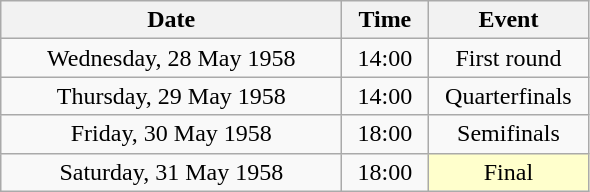<table class = "wikitable" style="text-align:center;">
<tr>
<th width=220>Date</th>
<th width=50>Time</th>
<th width=100>Event</th>
</tr>
<tr>
<td>Wednesday, 28 May 1958</td>
<td>14:00</td>
<td>First round</td>
</tr>
<tr>
<td>Thursday, 29 May 1958</td>
<td>14:00</td>
<td>Quarterfinals</td>
</tr>
<tr>
<td>Friday, 30 May 1958</td>
<td>18:00</td>
<td>Semifinals</td>
</tr>
<tr>
<td>Saturday, 31 May 1958</td>
<td>18:00</td>
<td bgcolor=ffffcc>Final</td>
</tr>
</table>
